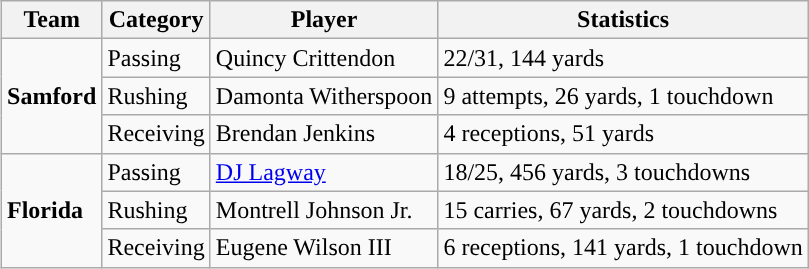<table class="wikitable" style="float: right;">
<tr>
<th>Team</th>
<th>Category</th>
<th>Player</th>
<th>Statistics</th>
</tr>
<tr>
<td rowspan=3><strong>Samford</strong></td>
<td>Passing</td>
<td>Quincy Crittendon</td>
<td>22/31, 144 yards</td>
</tr>
<tr>
<td>Rushing</td>
<td>Damonta Witherspoon</td>
<td>9 attempts, 26 yards, 1 touchdown</td>
</tr>
<tr>
<td>Receiving</td>
<td>Brendan Jenkins</td>
<td>4 receptions, 51 yards</td>
</tr>
<tr>
<td rowspan=3><strong>Florida</strong></td>
<td>Passing</td>
<td><a href='#'>DJ Lagway</a></td>
<td>18/25, 456 yards, 3 touchdowns</td>
</tr>
<tr>
<td>Rushing</td>
<td>Montrell Johnson Jr.</td>
<td>15 carries, 67 yards, 2 touchdowns</td>
</tr>
<tr>
<td>Receiving</td>
<td>Eugene Wilson III</td>
<td>6 receptions, 141 yards, 1 touchdown</td>
</tr>
</table>
